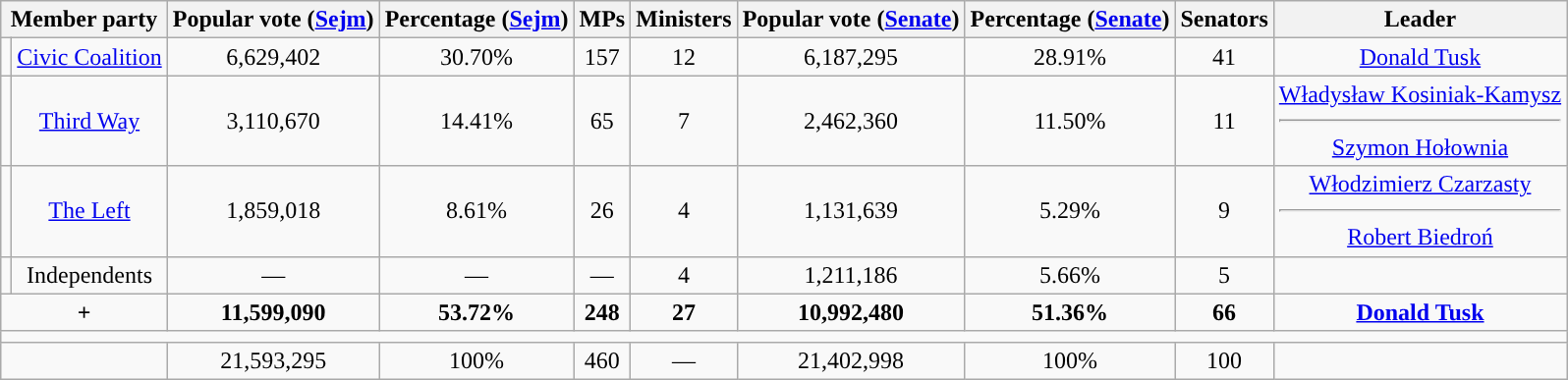<table class="wikitable" border="1" style="text-align:center">
<tr>
<th colspan=2>Member party</th>
<th>Popular vote (<a href='#'>Sejm</a>)</th>
<th>Percentage (<a href='#'>Sejm</a>)</th>
<th>MPs</th>
<th>Ministers</th>
<th>Popular vote (<a href='#'>Senate</a>)</th>
<th>Percentage (<a href='#'>Senate</a>)</th>
<th>Senators</th>
<th>Leader</th>
</tr>
<tr>
<td style="background:"></td>
<td><a href='#'>Civic Coalition</a></td>
<td>6,629,402</td>
<td>30.70%</td>
<td>157</td>
<td>12</td>
<td>6,187,295</td>
<td>28.91%</td>
<td>41</td>
<td><a href='#'>Donald Tusk</a></td>
</tr>
<tr>
<td style="background:"></td>
<td><a href='#'>Third Way</a></td>
<td>3,110,670</td>
<td>14.41%</td>
<td>65</td>
<td>7</td>
<td>2,462,360</td>
<td>11.50%</td>
<td>11</td>
<td><a href='#'>Władysław Kosiniak-Kamysz</a><hr><a href='#'>Szymon Hołownia</a></td>
</tr>
<tr>
<td style="background:"></td>
<td><a href='#'>The Left</a></td>
<td>1,859,018</td>
<td>8.61%</td>
<td>26</td>
<td>4</td>
<td>1,131,639</td>
<td>5.29%</td>
<td>9</td>
<td><a href='#'>Włodzimierz Czarzasty</a><hr><a href='#'>Robert Biedroń</a></td>
</tr>
<tr>
<td style="background:"></td>
<td>Independents</td>
<td>—</td>
<td>—</td>
<td>—</td>
<td>4</td>
<td>1,211,186</td>
<td>5.66%</td>
<td>5</td>
<td></td>
</tr>
<tr>
<td colspan=2><strong>+</strong></td>
<td><strong>11,599,090</strong></td>
<td><strong>53.72%</strong></td>
<td><strong>248</strong></td>
<td><strong>27</strong></td>
<td><strong>10,992,480</strong></td>
<td><strong>51.36%</strong></td>
<td><strong>66</strong></td>
<td><strong><a href='#'>Donald Tusk</a></strong></td>
</tr>
<tr>
<td colspan="10"></td>
</tr>
<tr>
<td colspan=2></td>
<td>21,593,295</td>
<td>100%</td>
<td>460</td>
<td>—</td>
<td>21,402,998</td>
<td>100%</td>
<td>100</td>
<td></td>
</tr>
</table>
